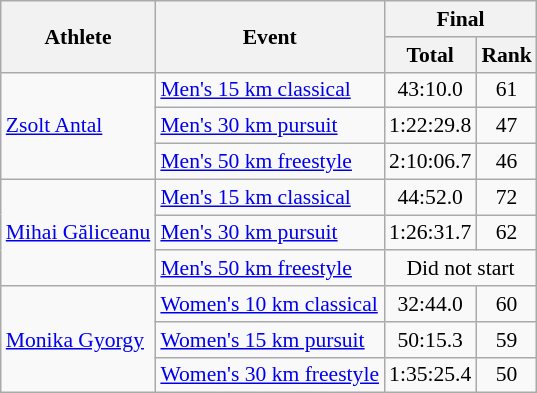<table class="wikitable" style="font-size:90%">
<tr>
<th rowspan="2">Athlete</th>
<th rowspan="2">Event</th>
<th colspan="2">Final</th>
</tr>
<tr>
<th>Total</th>
<th>Rank</th>
</tr>
<tr>
<td rowspan=3><a href='#'>Zsolt Antal</a></td>
<td><a href='#'>Men's 15 km classical</a></td>
<td align="center">43:10.0</td>
<td align="center">61</td>
</tr>
<tr>
<td><a href='#'>Men's 30 km pursuit</a></td>
<td align="center">1:22:29.8</td>
<td align="center">47</td>
</tr>
<tr>
<td><a href='#'>Men's 50 km freestyle</a></td>
<td align="center">2:10:06.7</td>
<td align="center">46</td>
</tr>
<tr>
<td rowspan=3><a href='#'>Mihai Găliceanu</a></td>
<td><a href='#'>Men's 15 km classical</a></td>
<td align="center">44:52.0</td>
<td align="center">72</td>
</tr>
<tr>
<td><a href='#'>Men's 30 km pursuit</a></td>
<td align="center">1:26:31.7</td>
<td align="center">62</td>
</tr>
<tr>
<td><a href='#'>Men's 50 km freestyle</a></td>
<td colspan=2 align="center">Did not start</td>
</tr>
<tr>
<td rowspan=3><a href='#'>Monika Gyorgy</a></td>
<td><a href='#'>Women's 10 km classical</a></td>
<td align="center">32:44.0</td>
<td align="center">60</td>
</tr>
<tr>
<td><a href='#'>Women's 15 km pursuit</a></td>
<td align="center">50:15.3</td>
<td align="center">59</td>
</tr>
<tr>
<td><a href='#'>Women's 30 km freestyle</a></td>
<td align="center">1:35:25.4</td>
<td align="center">50</td>
</tr>
</table>
